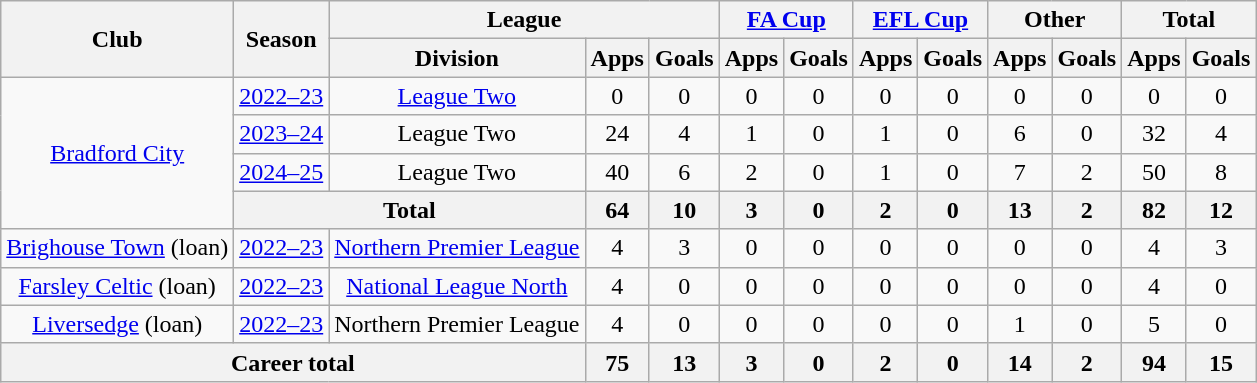<table class=wikitable style=text-align:center>
<tr>
<th rowspan=2>Club</th>
<th rowspan=2>Season</th>
<th colspan=3>League</th>
<th colspan=2><a href='#'>FA Cup</a></th>
<th colspan=2><a href='#'>EFL Cup</a></th>
<th colspan=2>Other</th>
<th colspan=2>Total</th>
</tr>
<tr>
<th>Division</th>
<th>Apps</th>
<th>Goals</th>
<th>Apps</th>
<th>Goals</th>
<th>Apps</th>
<th>Goals</th>
<th>Apps</th>
<th>Goals</th>
<th>Apps</th>
<th>Goals</th>
</tr>
<tr>
<td rowspan="4"><a href='#'>Bradford City</a></td>
<td><a href='#'>2022–23</a></td>
<td><a href='#'>League Two</a></td>
<td>0</td>
<td>0</td>
<td>0</td>
<td>0</td>
<td>0</td>
<td>0</td>
<td>0</td>
<td>0</td>
<td>0</td>
<td>0</td>
</tr>
<tr>
<td><a href='#'>2023–24</a></td>
<td>League Two</td>
<td>24</td>
<td>4</td>
<td>1</td>
<td>0</td>
<td>1</td>
<td>0</td>
<td>6</td>
<td>0</td>
<td>32</td>
<td>4</td>
</tr>
<tr>
<td><a href='#'>2024–25</a></td>
<td>League Two</td>
<td>40</td>
<td>6</td>
<td>2</td>
<td>0</td>
<td>1</td>
<td>0</td>
<td>7</td>
<td>2</td>
<td>50</td>
<td>8</td>
</tr>
<tr>
<th colspan="2">Total</th>
<th>64</th>
<th>10</th>
<th>3</th>
<th>0</th>
<th>2</th>
<th>0</th>
<th>13</th>
<th>2</th>
<th>82</th>
<th>12</th>
</tr>
<tr>
<td><a href='#'>Brighouse Town</a> (loan)</td>
<td><a href='#'>2022–23</a></td>
<td><a href='#'>Northern Premier League</a></td>
<td>4</td>
<td>3</td>
<td>0</td>
<td>0</td>
<td>0</td>
<td>0</td>
<td>0</td>
<td>0</td>
<td>4</td>
<td>3</td>
</tr>
<tr>
<td><a href='#'>Farsley Celtic</a> (loan)</td>
<td><a href='#'>2022–23</a></td>
<td><a href='#'>National League North</a></td>
<td>4</td>
<td>0</td>
<td>0</td>
<td>0</td>
<td>0</td>
<td>0</td>
<td>0</td>
<td>0</td>
<td>4</td>
<td>0</td>
</tr>
<tr>
<td><a href='#'>Liversedge</a> (loan)</td>
<td><a href='#'>2022–23</a></td>
<td>Northern Premier League</td>
<td>4</td>
<td>0</td>
<td>0</td>
<td>0</td>
<td>0</td>
<td>0</td>
<td>1</td>
<td>0</td>
<td>5</td>
<td>0</td>
</tr>
<tr>
<th colspan="3">Career total</th>
<th>75</th>
<th>13</th>
<th>3</th>
<th>0</th>
<th>2</th>
<th>0</th>
<th>14</th>
<th>2</th>
<th>94</th>
<th>15</th>
</tr>
</table>
